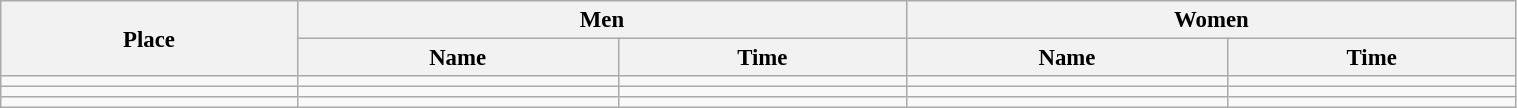<table class=wikitable style="font-size:95%" width="80%">
<tr>
<th rowspan="2">Place</th>
<th colspan="2">Men</th>
<th colspan="2">Women</th>
</tr>
<tr>
<th>Name</th>
<th>Time</th>
<th>Name</th>
<th>Time</th>
</tr>
<tr>
<td align="center"></td>
<td></td>
<td></td>
<td></td>
<td></td>
</tr>
<tr>
<td align="center"></td>
<td></td>
<td></td>
<td></td>
<td></td>
</tr>
<tr>
<td align="center"></td>
<td></td>
<td></td>
<td></td>
<td></td>
</tr>
</table>
